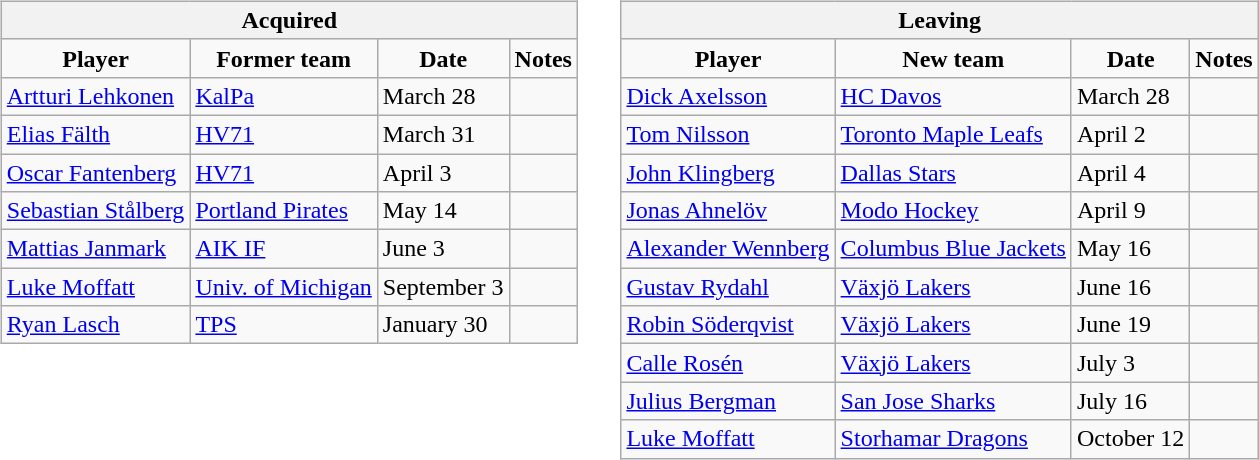<table cellspacing="10">
<tr>
<td valign="top"><br><table class="wikitable">
<tr>
<th colspan="4">Acquired</th>
</tr>
<tr align="center">
<td><strong>Player</strong></td>
<td><strong>Former team</strong></td>
<td><strong>Date</strong></td>
<td><strong>Notes</strong></td>
</tr>
<tr>
<td><a href='#'>Artturi Lehkonen</a></td>
<td><a href='#'>KalPa</a></td>
<td>March 28</td>
<td></td>
</tr>
<tr>
<td><a href='#'>Elias Fälth</a></td>
<td><a href='#'>HV71</a></td>
<td>March 31</td>
<td></td>
</tr>
<tr>
<td><a href='#'>Oscar Fantenberg</a></td>
<td><a href='#'>HV71</a></td>
<td>April 3</td>
<td></td>
</tr>
<tr>
<td><a href='#'>Sebastian Stålberg</a></td>
<td><a href='#'>Portland Pirates</a></td>
<td>May 14</td>
<td></td>
</tr>
<tr>
<td><a href='#'>Mattias Janmark</a></td>
<td><a href='#'>AIK IF</a></td>
<td>June 3</td>
<td></td>
</tr>
<tr>
<td><a href='#'>Luke Moffatt</a></td>
<td><a href='#'>Univ. of Michigan</a></td>
<td>September 3</td>
<td></td>
</tr>
<tr>
<td><a href='#'>Ryan Lasch</a></td>
<td><a href='#'>TPS</a></td>
<td>January 30</td>
<td></td>
</tr>
</table>
</td>
<td valign="top"><br><table class="wikitable">
<tr>
<th colspan="4">Leaving</th>
</tr>
<tr align="center">
<td><strong>Player</strong></td>
<td><strong>New team</strong></td>
<td><strong>Date</strong></td>
<td><strong>Notes</strong></td>
</tr>
<tr>
<td><a href='#'>Dick Axelsson</a></td>
<td><a href='#'>HC Davos</a></td>
<td>March 28</td>
<td></td>
</tr>
<tr>
<td><a href='#'>Tom Nilsson</a></td>
<td><a href='#'>Toronto Maple Leafs</a></td>
<td>April 2</td>
<td></td>
</tr>
<tr>
<td><a href='#'>John Klingberg</a></td>
<td><a href='#'>Dallas Stars</a></td>
<td>April 4</td>
<td></td>
</tr>
<tr>
<td><a href='#'>Jonas Ahnelöv</a></td>
<td><a href='#'>Modo Hockey</a></td>
<td>April 9</td>
<td></td>
</tr>
<tr>
<td><a href='#'>Alexander Wennberg</a></td>
<td><a href='#'>Columbus Blue Jackets</a></td>
<td>May 16</td>
<td></td>
</tr>
<tr>
<td><a href='#'>Gustav Rydahl</a></td>
<td><a href='#'>Växjö Lakers</a></td>
<td>June 16</td>
<td></td>
</tr>
<tr>
<td><a href='#'>Robin Söderqvist</a></td>
<td><a href='#'>Växjö Lakers</a></td>
<td>June 19</td>
<td></td>
</tr>
<tr>
<td><a href='#'>Calle Rosén</a></td>
<td><a href='#'>Växjö Lakers</a></td>
<td>July 3</td>
<td></td>
</tr>
<tr>
<td><a href='#'>Julius Bergman</a></td>
<td><a href='#'>San Jose Sharks</a></td>
<td>July 16</td>
<td></td>
</tr>
<tr>
<td><a href='#'>Luke Moffatt</a></td>
<td><a href='#'>Storhamar Dragons</a></td>
<td>October 12</td>
<td></td>
</tr>
</table>
</td>
</tr>
</table>
